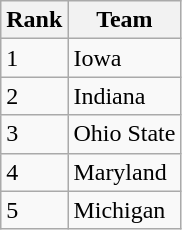<table class="wikitable">
<tr>
<th>Rank</th>
<th>Team</th>
</tr>
<tr>
<td>1</td>
<td>Iowa</td>
</tr>
<tr>
<td>2</td>
<td>Indiana</td>
</tr>
<tr>
<td>3</td>
<td>Ohio State</td>
</tr>
<tr>
<td>4</td>
<td>Maryland</td>
</tr>
<tr>
<td>5</td>
<td>Michigan</td>
</tr>
</table>
